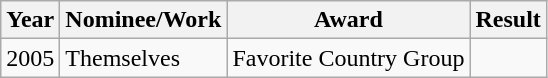<table class="wikitable">
<tr>
<th>Year</th>
<th>Nominee/Work</th>
<th>Award</th>
<th>Result</th>
</tr>
<tr>
<td>2005</td>
<td>Themselves</td>
<td>Favorite Country Group</td>
<td></td>
</tr>
</table>
